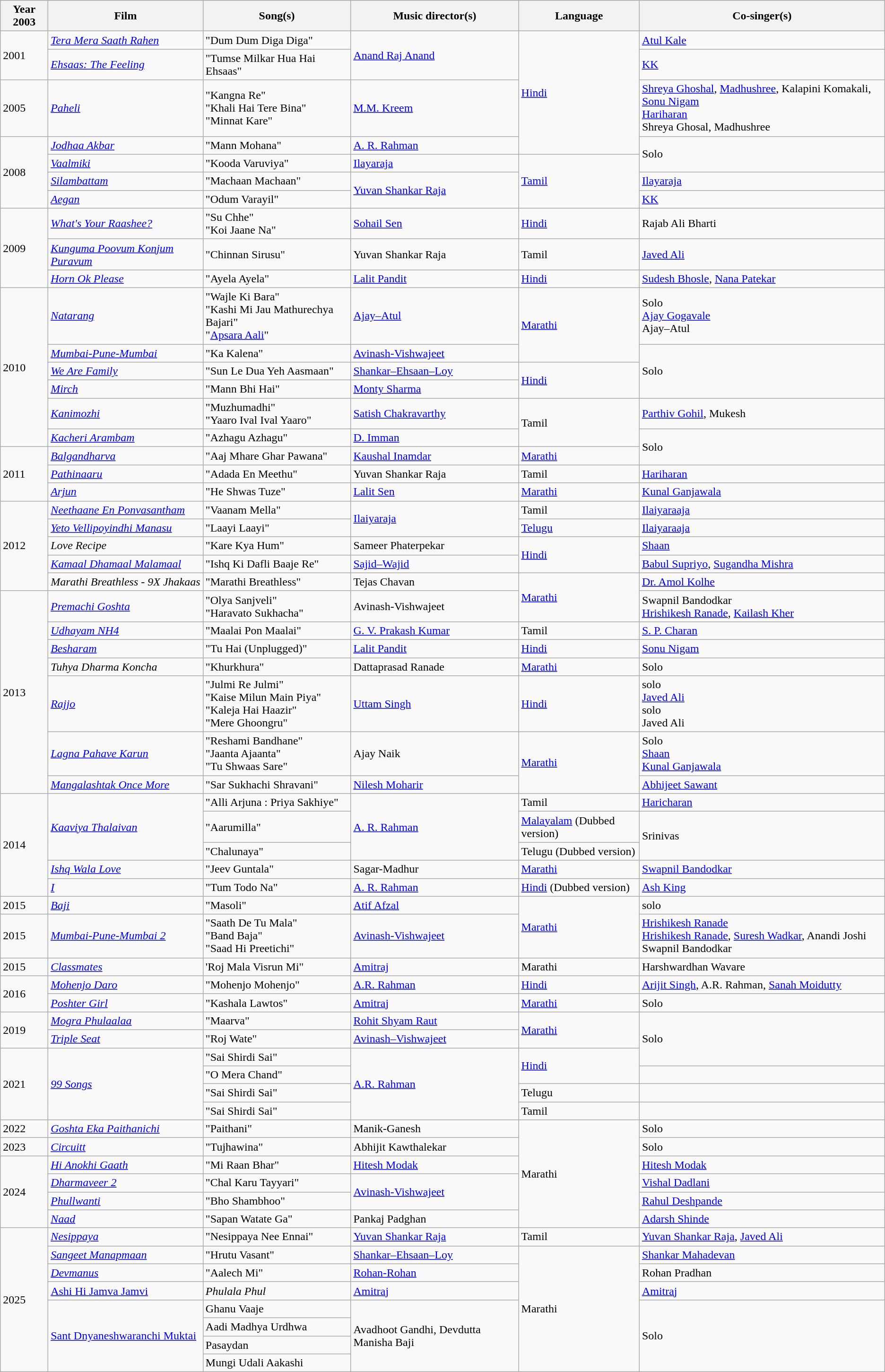<table class="wikitable sortable">
<tr>
<th>Year 2003</th>
<th>Film</th>
<th>Song(s)</th>
<th>Music director(s)</th>
<th>Language</th>
<th>Co-singer(s)</th>
</tr>
<tr 1 Marathi movie recording 2003 Mazi hoshil ka Directed by Pravin kine https://youtu.be/Cxu2tThyBnI>
<td rowspan="2">2001</td>
<td><em><a href='#'>Tera Mera Saath Rahen</a></em></td>
<td>"Dum Dum Diga Diga"</td>
<td rowspan="2"><a href='#'>Anand Raj Anand</a></td>
<td rowspan=4><a href='#'>Hindi</a></td>
<td><a href='#'>Atul Kale</a></td>
</tr>
<tr>
<td><em><a href='#'>Ehsaas: The Feeling</a></em></td>
<td>"Tumse Milkar Hua Hai Ehsaas"</td>
<td><a href='#'>KK</a></td>
</tr>
<tr>
<td>2005</td>
<td><em><a href='#'>Paheli</a></em></td>
<td>"Kangna Re" <br>"Khali Hai Tere Bina" <br>"Minnat Kare"</td>
<td><a href='#'>M.M. Kreem</a></td>
<td><a href='#'>Shreya Ghoshal</a>, <a href='#'>Madhushree</a>, Kalapini Komakali, <a href='#'>Sonu Nigam</a> <br><a href='#'>Hariharan</a> <br>Shreya Ghosal, Madhushree</td>
</tr>
<tr>
<td rowspan="4">2008</td>
<td><em><a href='#'>Jodhaa Akbar</a></em></td>
<td>"Mann Mohana"</td>
<td><a href='#'>A. R. Rahman</a></td>
<td rowspan=2>Solo</td>
</tr>
<tr>
<td><em><a href='#'>Vaalmiki</a></em></td>
<td>"Kooda Varuviya"</td>
<td><a href='#'>Ilayaraja</a></td>
<td rowspan=3><a href='#'>Tamil</a></td>
</tr>
<tr>
<td><em><a href='#'>Silambattam</a></em></td>
<td>"Machaan Machaan"</td>
<td rowspan=2><a href='#'>Yuvan Shankar Raja</a></td>
<td><a href='#'>Ilayaraja</a></td>
</tr>
<tr>
<td><em><a href='#'>Aegan</a></em></td>
<td>"Odum Varayil"</td>
<td><a href='#'>KK</a></td>
</tr>
<tr>
<td rowspan="3">2009</td>
<td><em><a href='#'>What's Your Raashee?</a></em></td>
<td>"Su Chhe" <br>"Koi Jaane Na"</td>
<td><a href='#'>Sohail Sen</a></td>
<td><a href='#'>Hindi</a></td>
<td>Rajab Ali Bharti</td>
</tr>
<tr>
<td><em><a href='#'>Kunguma Poovum Konjum Puravum</a></em></td>
<td>"Chinnan Sirusu"</td>
<td>Yuvan Shankar Raja</td>
<td>Tamil</td>
<td><a href='#'>Javed Ali</a></td>
</tr>
<tr>
<td><em><a href='#'>Horn Ok Please</a></em></td>
<td>"Ayela Ayela"</td>
<td><a href='#'>Lalit Pandit</a></td>
<td><a href='#'>Hindi</a></td>
<td><a href='#'>Sudesh Bhosle</a>, <a href='#'>Nana Patekar</a></td>
</tr>
<tr>
<td rowspan="6">2010</td>
<td><em><a href='#'>Natarang</a></em></td>
<td>"Wajle Ki Bara" <br> "Kashi Mi Jau Mathurechya Bajari" <br> "<a href='#'>Apsara Aali</a>"</td>
<td><a href='#'>Ajay–Atul</a></td>
<td rowspan=2><a href='#'>Marathi</a></td>
<td>Solo<br><a href='#'>Ajay Gogavale</a> <br>  Ajay–Atul</td>
</tr>
<tr>
<td><em><a href='#'>Mumbai-Pune-Mumbai</a></em></td>
<td>"Ka Kalena"</td>
<td><a href='#'>Avinash-Vishwajeet</a></td>
<td rowspan=3>Solo</td>
</tr>
<tr>
<td><em><a href='#'>We Are Family</a></em></td>
<td>"Sun Le Dua Yeh Aasmaan"</td>
<td><a href='#'>Shankar–Ehsaan–Loy</a></td>
<td rowspan=2><a href='#'>Hindi</a></td>
</tr>
<tr>
<td><em><a href='#'>Mirch</a></em></td>
<td>"Mann Bhi Hai"</td>
<td><a href='#'>Monty Sharma</a></td>
</tr>
<tr>
<td><em><a href='#'>Kanimozhi</a></em></td>
<td>"Muzhumadhi"<br> "Yaaro Ival Ival Yaaro"</td>
<td><a href='#'>Satish Chakravarthy</a></td>
<td rowspan=2>Tamil</td>
<td><a href='#'>Parthiv Gohil</a>, Mukesh</td>
</tr>
<tr>
<td><em><a href='#'>Kacheri Arambam</a></em></td>
<td>"Azhagu Azhagu"</td>
<td><a href='#'>D. Imman</a></td>
<td rowspan=2>Solo</td>
</tr>
<tr>
<td rowspan="3">2011</td>
<td><em><a href='#'>Balgandharva</a></em></td>
<td>"Aaj Mhare Ghar Pawana"</td>
<td><a href='#'>Kaushal Inamdar</a></td>
<td><a href='#'>Marathi</a></td>
</tr>
<tr>
<td><em><a href='#'>Pathinaaru</a></em></td>
<td>"Adada En Meethu"</td>
<td>Yuvan Shankar Raja</td>
<td>Tamil</td>
<td><a href='#'>Hariharan</a></td>
</tr>
<tr>
<td><em><a href='#'>Arjun</a></em></td>
<td>"He Shwas Tuze"</td>
<td><a href='#'>Lalit Sen</a></td>
<td><a href='#'>Marathi</a></td>
<td><a href='#'>Kunal Ganjawala</a></td>
</tr>
<tr>
<td rowspan="5">2012</td>
<td><em><a href='#'>Neethaane En Ponvasantham</a></em></td>
<td>"Vaanam Mella"</td>
<td rowspan=2><a href='#'>Ilaiyaraja</a></td>
<td>Tamil</td>
<td><a href='#'>Ilaiyaraaja</a></td>
</tr>
<tr>
<td><em><a href='#'>Yeto Vellipoyindhi Manasu</a></em></td>
<td>"Laayi Laayi"</td>
<td><a href='#'>Telugu</a></td>
<td><a href='#'>Ilaiyaraaja</a></td>
</tr>
<tr>
<td><em>Love Recipe</em></td>
<td>"Kare Kya Hum"</td>
<td>Sameer Phaterpekar</td>
<td rowspan=2><a href='#'>Hindi</a></td>
<td><a href='#'>Shaan</a></td>
</tr>
<tr>
<td><em><a href='#'>Kamaal Dhamaal Malamaal</a></em></td>
<td>"Ishq Ki Dafli Baaje Re"</td>
<td><a href='#'>Sajid–Wajid</a></td>
<td><a href='#'>Babul Supriyo</a>, <a href='#'>Sugandha Mishra</a></td>
</tr>
<tr>
<td><em>Marathi Breathless - 9X Jhakaas</em></td>
<td>"Marathi Breathless"</td>
<td>Tejas Chavan</td>
<td rowspan=2><a href='#'>Marathi</a></td>
<td><a href='#'>Dr. Amol Kolhe</a></td>
</tr>
<tr>
<td rowspan="7">2013</td>
<td><em><a href='#'>Premachi Goshta</a></em></td>
<td>"Olya Sanjveli"<br> "Haravato Sukhacha"</td>
<td>Avinash-Vishwajeet</td>
<td>Swapnil Bandodkar <br> <a href='#'>Hrishikesh Ranade</a>, <a href='#'>Kailash Kher</a></td>
</tr>
<tr>
<td><em><a href='#'>Udhayam NH4</a></em></td>
<td>"Maalai Pon Maalai"</td>
<td><a href='#'>G. V. Prakash Kumar</a></td>
<td>Tamil</td>
<td><a href='#'>S. P. Charan</a></td>
</tr>
<tr>
<td><em><a href='#'>Besharam</a></em></td>
<td>"Tu Hai (Unplugged)"</td>
<td><a href='#'>Lalit Pandit</a></td>
<td><a href='#'>Hindi</a></td>
<td><a href='#'>Sonu Nigam</a></td>
</tr>
<tr>
<td><em>Tuhya Dharma Koncha</em></td>
<td>"Khurkhura"</td>
<td>Dattaprasad Ranade</td>
<td><a href='#'>Marathi</a></td>
<td>Solo</td>
</tr>
<tr>
<td><em><a href='#'>Rajjo</a></em></td>
<td>"Julmi Re Julmi"<br>"Kaise Milun Main Piya" <br>"Kaleja Hai Haazir"<br>"Mere Ghoongru"</td>
<td><a href='#'>Uttam Singh</a></td>
<td><a href='#'>Hindi</a></td>
<td> solo <br> <a href='#'>Javed Ali</a> <br> solo <br> Javed Ali</td>
</tr>
<tr>
<td><em><a href='#'>Lagna Pahave Karun</a></em></td>
<td>"Reshami Bandhane"<br>"Jaanta Ajaanta"<br>"Tu Shwaas Sare"</td>
<td>Ajay Naik</td>
<td rowspan=2><a href='#'>Marathi</a></td>
<td> Solo <br> <a href='#'>Shaan</a> <br> <a href='#'>Kunal Ganjawala</a></td>
</tr>
<tr>
<td><em><a href='#'>Mangalashtak Once More</a></em></td>
<td>"Sar Sukhachi Shravani"</td>
<td><a href='#'>Nilesh Moharir</a></td>
<td><a href='#'>Abhijeet Sawant</a></td>
</tr>
<tr>
<td rowspan="5">2014</td>
<td rowspan=3><em><a href='#'>Kaaviya Thalaivan</a></em></td>
<td>"Alli Arjuna : Priya Sakhiye"</td>
<td rowspan=3><a href='#'>A. R. Rahman</a></td>
<td>Tamil</td>
<td><a href='#'>Haricharan</a></td>
</tr>
<tr>
<td>"Aarumilla"</td>
<td><a href='#'>Malayalam</a> (Dubbed version)</td>
<td rowspan="2">Srinivas</td>
</tr>
<tr>
<td>"Chalunaya"</td>
<td>Telugu (Dubbed version)</td>
</tr>
<tr>
<td><em><a href='#'>Ishq Wala Love</a></em></td>
<td>"Jeev Guntala"</td>
<td>Sagar-Madhur</td>
<td><a href='#'>Marathi</a></td>
<td><a href='#'>Swapnil Bandodkar</a></td>
</tr>
<tr>
<td><em><a href='#'>I</a></em></td>
<td>"Tum Todo Na"</td>
<td><a href='#'>A. R. Rahman</a></td>
<td><a href='#'>Hindi</a> (Dubbed version)</td>
<td><a href='#'>Ash King</a></td>
</tr>
<tr>
<td>2015</td>
<td><em><a href='#'>Baji</a></em></td>
<td>"Masoli"</td>
<td><a href='#'>Atif Afzal</a></td>
<td rowspan=2><a href='#'>Marathi</a></td>
<td>solo</td>
</tr>
<tr>
<td>2015</td>
<td><em><a href='#'>Mumbai-Pune-Mumbai 2</a></em></td>
<td>"Saath De Tu Mala"<br> "Band Baja"<br> "Saad Hi Preetichi"</td>
<td><a href='#'>Avinash-Vishwajeet</a></td>
<td><a href='#'>Hrishikesh Ranade</a> <br> <a href='#'>Hrishikesh Ranade</a>, <a href='#'>Suresh Wadkar</a>, Anandi Joshi<br>  Swapnil Bandodkar</td>
</tr>
<tr>
<td>2015</td>
<td><em><a href='#'>Classmates</a></em></td>
<td>'Roj Mala Visrun Mi"</td>
<td><a href='#'>Amitraj</a></td>
<td>Marathi</td>
<td>Harshwardhan Wavare</td>
</tr>
<tr>
<td Rowspan ="2">2016</td>
<td><em><a href='#'>Mohenjo Daro</a></em></td>
<td>"Mohenjo Mohenjo"</td>
<td><a href='#'>A.R. Rahman</a></td>
<td><a href='#'>Hindi</a></td>
<td><a href='#'>Arijit Singh</a>, A.R. Rahman, <a href='#'>Sanah Moidutty</a></td>
</tr>
<tr>
<td><em><a href='#'>Poshter Girl</a></em></td>
<td>"Kashala Lawtos"</td>
<td><a href='#'>Amitraj</a></td>
<td><a href='#'>Marathi</a></td>
<td>Solo</td>
</tr>
<tr>
<td rowspan="2">2019</td>
<td><em><a href='#'>Mogra Phulaalaa</a></em></td>
<td>"Maarva"</td>
<td><a href='#'>Rohit Shyam Raut</a></td>
<td rowspan=2><a href='#'>Marathi</a></td>
<td rowspan=3>Solo</td>
</tr>
<tr>
<td><em><a href='#'>Triple Seat</a></em></td>
<td>"Roj Wate"</td>
<td><a href='#'>Avinash–Vishwajeet</a></td>
</tr>
<tr>
<td rowspan="4">2021</td>
<td rowspan="4"><em><a href='#'>99 Songs</a></em></td>
<td>"Sai Shirdi Sai"</td>
<td rowspan="4"><a href='#'>A.R. Rahman</a></td>
<td rowspan="2"><a href='#'>Hindi</a></td>
</tr>
<tr>
<td>"O Mera Chand"</td>
<td></td>
</tr>
<tr>
<td>"Sai Shirdi Sai"</td>
<td>Telugu</td>
<td></td>
</tr>
<tr>
<td>"Sai Shirdi Sai"</td>
<td>Tamil</td>
<td></td>
</tr>
<tr>
<td>2022</td>
<td><em><a href='#'>Goshta Eka Paithanichi</a></em></td>
<td>"Paithani"</td>
<td>Manik-Ganesh</td>
<td Rowspan ="6">Marathi</td>
<td>Solo</td>
</tr>
<tr>
<td>2023</td>
<td><em><a href='#'>Circuitt</a></em></td>
<td>"Tujhawina"</td>
<td>Abhijit Kawthalekar</td>
<td>Solo</td>
</tr>
<tr>
<td Rowspan="4">2024</td>
<td><em><a href='#'>Hi Anokhi Gaath</a></em></td>
<td>"Mi Raan Bhar"</td>
<td><a href='#'>Hitesh Modak</a></td>
<td><a href='#'>Hitesh Modak</a></td>
</tr>
<tr>
<td><em><a href='#'>Dharmaveer 2</a></em></td>
<td>"Chal Karu Tayyari"</td>
<td Rowspan="2"><a href='#'>Avinash-Vishwajeet</a></td>
<td><a href='#'>Vishal Dadlani</a></td>
</tr>
<tr>
<td><em><a href='#'>Phullwanti</a></em></td>
<td>"Bho Shambhoo"</td>
<td><a href='#'>Rahul Deshpande</a></td>
</tr>
<tr>
<td><em><a href='#'>Naad</a></em></td>
<td>"Sapan Watate Ga"</td>
<td>Pankaj Padghan</td>
<td><a href='#'>Adarsh Shinde</a></td>
</tr>
<tr>
<td rowspan="8">2025</td>
<td><em><a href='#'>Nesippaya</a></em></td>
<td>"Nesippaya Nee Ennai"</td>
<td><a href='#'>Yuvan Shankar Raja</a></td>
<td>Tamil</td>
<td><a href='#'>Yuvan Shankar Raja</a>, <a href='#'>Javed Ali</a></td>
</tr>
<tr>
<td><em><a href='#'>Sangeet Manapmaan</a></em></td>
<td>"Hrutu Vasant"</td>
<td><a href='#'>Shankar–Ehsaan–Loy</a></td>
<td rowspan="7">Marathi</td>
<td><a href='#'>Shankar Mahadevan</a></td>
</tr>
<tr>
<td><a href='#'><em>Devmanus</em></a></td>
<td>"Aalech Mi"</td>
<td><a href='#'>Rohan-Rohan</a></td>
<td>Rohan Pradhan</td>
</tr>
<tr>
<td><a href='#'>Ashi Hi Jamva Jamvi</a></td>
<td><em>Phulala Phul</em></td>
<td><a href='#'>Amitraj</a></td>
<td><a href='#'>Amitraj</a></td>
</tr>
<tr>
<td Rowspan="4"><a href='#'>Sant Dnyaneshwaranchi Muktai</a></td>
<td>Ghanu Vaaje</td>
<td Rowspan="4">Avadhoot Gandhi, Devdutta Manisha Baji</td>
<td Rowspan="4">Solo</td>
</tr>
<tr>
<td>Aadi Madhya Urdhwa</td>
</tr>
<tr>
<td>Pasaydan</td>
</tr>
<tr>
<td>Mungi Udali Aakashi</td>
</tr>
</table>
